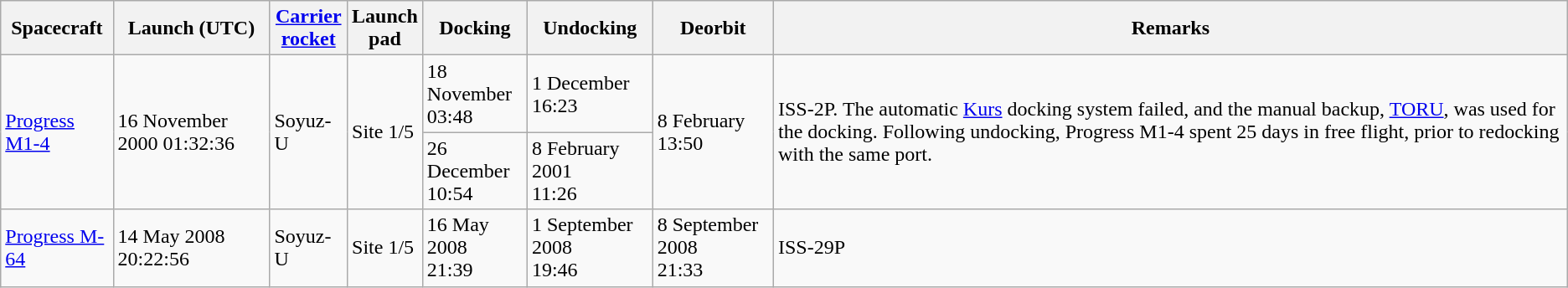<table class="wikitable" border="1">
<tr>
<th>Spacecraft</th>
<th>Launch (UTC)</th>
<th><a href='#'>Carrier<br>rocket</a></th>
<th>Launch<br>pad</th>
<th>Docking</th>
<th>Undocking</th>
<th>Deorbit</th>
<th>Remarks</th>
</tr>
<tr>
<td rowspan=2><a href='#'>Progress M1-4</a></td>
<td rowspan=2>16 November 2000 01:32:36</td>
<td rowspan=2>Soyuz-U</td>
<td rowspan=2>Site 1/5</td>
<td>18 November<br>03:48</td>
<td>1 December<br>16:23</td>
<td rowspan=2>8 February<br>13:50</td>
<td rowspan=2>ISS-2P. The automatic <a href='#'>Kurs</a> docking system failed, and the manual backup, <a href='#'>TORU</a>, was used for the docking. Following undocking, Progress M1-4 spent 25 days in free flight, prior to redocking with the same port.</td>
</tr>
<tr>
<td>26 December<br>10:54</td>
<td>8 February 2001<br>11:26</td>
</tr>
<tr>
<td><a href='#'>Progress M-64</a></td>
<td>14 May 2008<br>20:22:56</td>
<td>Soyuz-U</td>
<td>Site 1/5</td>
<td>16 May 2008<br>21:39</td>
<td>1 September 2008<br>19:46</td>
<td>8 September 2008<br>21:33</td>
<td>ISS-29P</td>
</tr>
</table>
